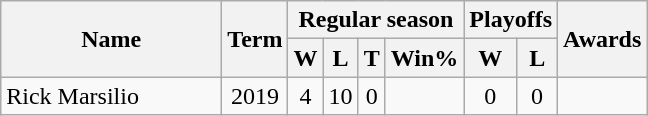<table class="wikitable" style="text-align:center">
<tr>
<th rowspan="2" style="width:140px;">Name</th>
<th rowspan="2">Term</th>
<th colspan="4">Regular season</th>
<th colspan="2">Playoffs</th>
<th rowspan="2">Awards</th>
</tr>
<tr>
<th>W</th>
<th>L</th>
<th>T</th>
<th>Win%</th>
<th>W</th>
<th>L</th>
</tr>
<tr>
<td align=left>Rick Marsilio</td>
<td>2019</td>
<td>4</td>
<td>10</td>
<td>0</td>
<td></td>
<td>0</td>
<td>0</td>
<td></td>
</tr>
</table>
